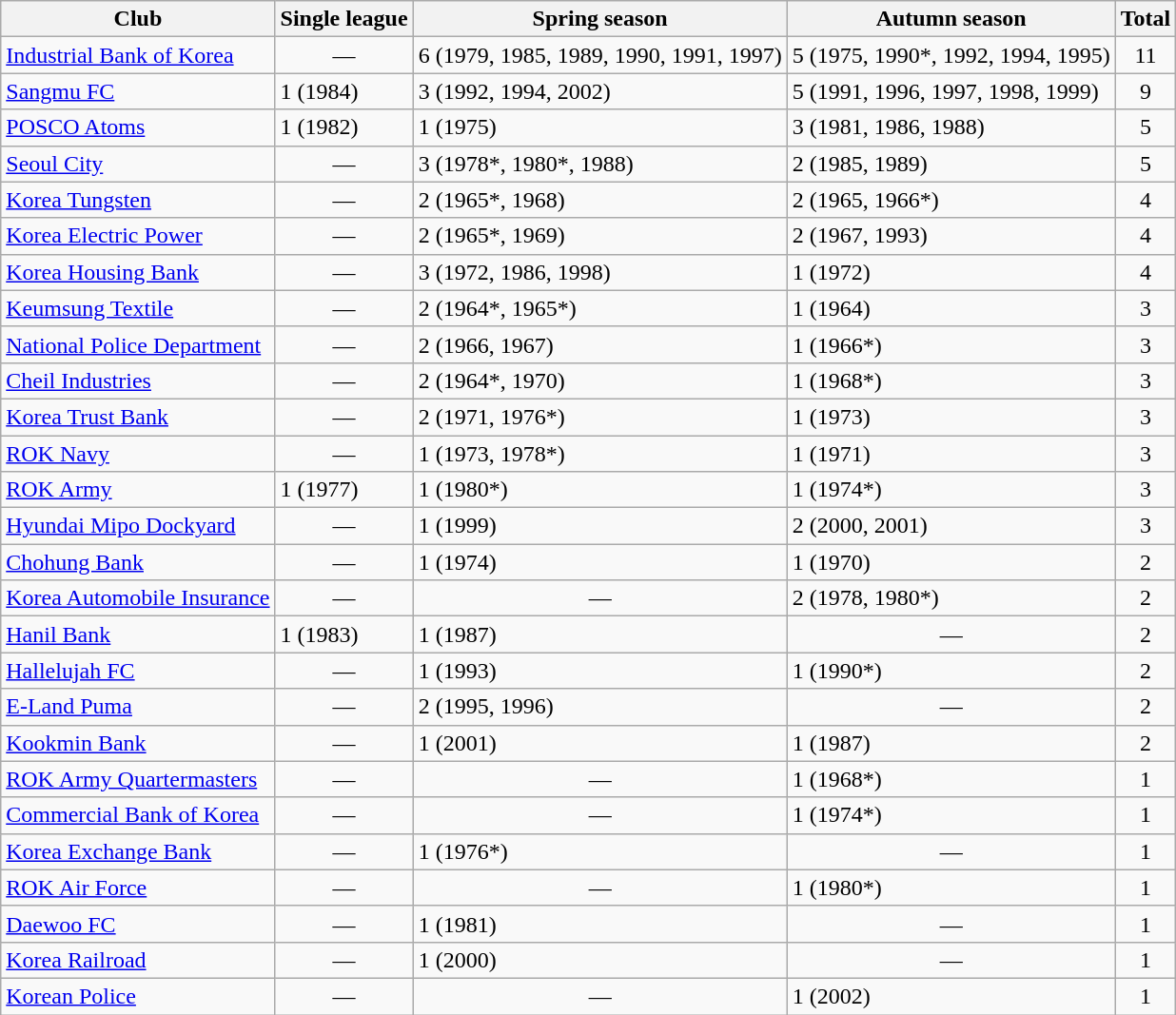<table class="wikitable sortable">
<tr>
<th>Club</th>
<th>Single league</th>
<th>Spring season</th>
<th>Autumn season</th>
<th>Total</th>
</tr>
<tr>
<td><a href='#'>Industrial Bank of Korea</a></td>
<td align="center">—</td>
<td>6 (1979, 1985, 1989, 1990, 1991, 1997)</td>
<td>5 (1975, 1990*, 1992, 1994, 1995)</td>
<td align="center">11</td>
</tr>
<tr>
<td><a href='#'>Sangmu FC</a></td>
<td>1 (1984)</td>
<td>3 (1992, 1994, 2002)</td>
<td>5 (1991, 1996, 1997, 1998, 1999)</td>
<td align="center">9</td>
</tr>
<tr>
<td><a href='#'>POSCO Atoms</a></td>
<td>1 (1982)</td>
<td>1 (1975)</td>
<td>3 (1981, 1986, 1988)</td>
<td align="center">5</td>
</tr>
<tr>
<td><a href='#'>Seoul City</a></td>
<td align="center">—</td>
<td>3 (1978*, 1980*, 1988)</td>
<td>2 (1985, 1989)</td>
<td align="center">5</td>
</tr>
<tr>
<td><a href='#'>Korea Tungsten</a></td>
<td align="center">—</td>
<td>2 (1965*, 1968)</td>
<td>2 (1965, 1966*)</td>
<td align="center">4</td>
</tr>
<tr>
<td><a href='#'>Korea Electric Power</a></td>
<td align="center">—</td>
<td>2 (1965*, 1969)</td>
<td>2 (1967, 1993)</td>
<td align="center">4</td>
</tr>
<tr>
<td><a href='#'>Korea Housing Bank</a></td>
<td align="center">—</td>
<td>3 (1972, 1986, 1998)</td>
<td>1 (1972)</td>
<td align="center">4</td>
</tr>
<tr>
<td><a href='#'>Keumsung Textile</a></td>
<td align="center">—</td>
<td>2 (1964*, 1965*)</td>
<td>1 (1964)</td>
<td align="center">3</td>
</tr>
<tr>
<td><a href='#'>National Police Department</a></td>
<td align="center">—</td>
<td>2 (1966, 1967)</td>
<td>1 (1966*)</td>
<td align="center">3</td>
</tr>
<tr>
<td><a href='#'>Cheil Industries</a></td>
<td align="center">—</td>
<td>2 (1964*, 1970)</td>
<td>1 (1968*)</td>
<td align="center">3</td>
</tr>
<tr>
<td><a href='#'>Korea Trust Bank</a></td>
<td align="center">—</td>
<td>2 (1971, 1976*)</td>
<td>1 (1973)</td>
<td align="center">3</td>
</tr>
<tr>
<td><a href='#'>ROK Navy</a></td>
<td align="center">—</td>
<td>1 (1973, 1978*)</td>
<td>1 (1971)</td>
<td align="center">3</td>
</tr>
<tr>
<td><a href='#'>ROK Army</a></td>
<td>1 (1977)</td>
<td>1 (1980*)</td>
<td>1 (1974*)</td>
<td align="center">3</td>
</tr>
<tr>
<td><a href='#'>Hyundai Mipo Dockyard</a></td>
<td align="center">—</td>
<td>1 (1999)</td>
<td>2 (2000, 2001)</td>
<td align="center">3</td>
</tr>
<tr>
<td><a href='#'>Chohung Bank</a></td>
<td align="center">—</td>
<td>1 (1974)</td>
<td>1 (1970)</td>
<td align="center">2</td>
</tr>
<tr>
<td><a href='#'>Korea Automobile Insurance</a></td>
<td align="center">—</td>
<td align="center">—</td>
<td>2 (1978, 1980*)</td>
<td align="center">2</td>
</tr>
<tr>
<td><a href='#'>Hanil Bank</a></td>
<td>1 (1983)</td>
<td>1 (1987)</td>
<td align="center">—</td>
<td align="center">2</td>
</tr>
<tr>
<td><a href='#'>Hallelujah FC</a></td>
<td align="center">—</td>
<td>1 (1993)</td>
<td>1 (1990*)</td>
<td align="center">2</td>
</tr>
<tr>
<td><a href='#'>E-Land Puma</a></td>
<td align="center">—</td>
<td>2 (1995, 1996)</td>
<td align="center">—</td>
<td align="center">2</td>
</tr>
<tr>
<td><a href='#'>Kookmin Bank</a></td>
<td align="center">—</td>
<td>1 (2001)</td>
<td>1 (1987)</td>
<td align="center">2</td>
</tr>
<tr>
<td><a href='#'>ROK Army Quartermasters</a></td>
<td align="center">—</td>
<td align="center">—</td>
<td>1 (1968*)</td>
<td align="center">1</td>
</tr>
<tr>
<td><a href='#'>Commercial Bank of Korea</a></td>
<td align="center">—</td>
<td align="center">—</td>
<td>1 (1974*)</td>
<td align="center">1</td>
</tr>
<tr>
<td><a href='#'>Korea Exchange Bank</a></td>
<td align="center">—</td>
<td>1 (1976*)</td>
<td align="center">—</td>
<td align="center">1</td>
</tr>
<tr>
<td><a href='#'>ROK Air Force</a></td>
<td align="center">—</td>
<td align="center">—</td>
<td>1 (1980*)</td>
<td align="center">1</td>
</tr>
<tr>
<td><a href='#'>Daewoo FC</a></td>
<td align="center">—</td>
<td>1 (1981)</td>
<td align="center">—</td>
<td align="center">1</td>
</tr>
<tr>
<td><a href='#'>Korea Railroad</a></td>
<td align="center">—</td>
<td>1 (2000)</td>
<td align="center">—</td>
<td align="center">1</td>
</tr>
<tr>
<td><a href='#'>Korean Police</a></td>
<td align="center">—</td>
<td align="center">—</td>
<td>1 (2002)</td>
<td align="center">1</td>
</tr>
</table>
